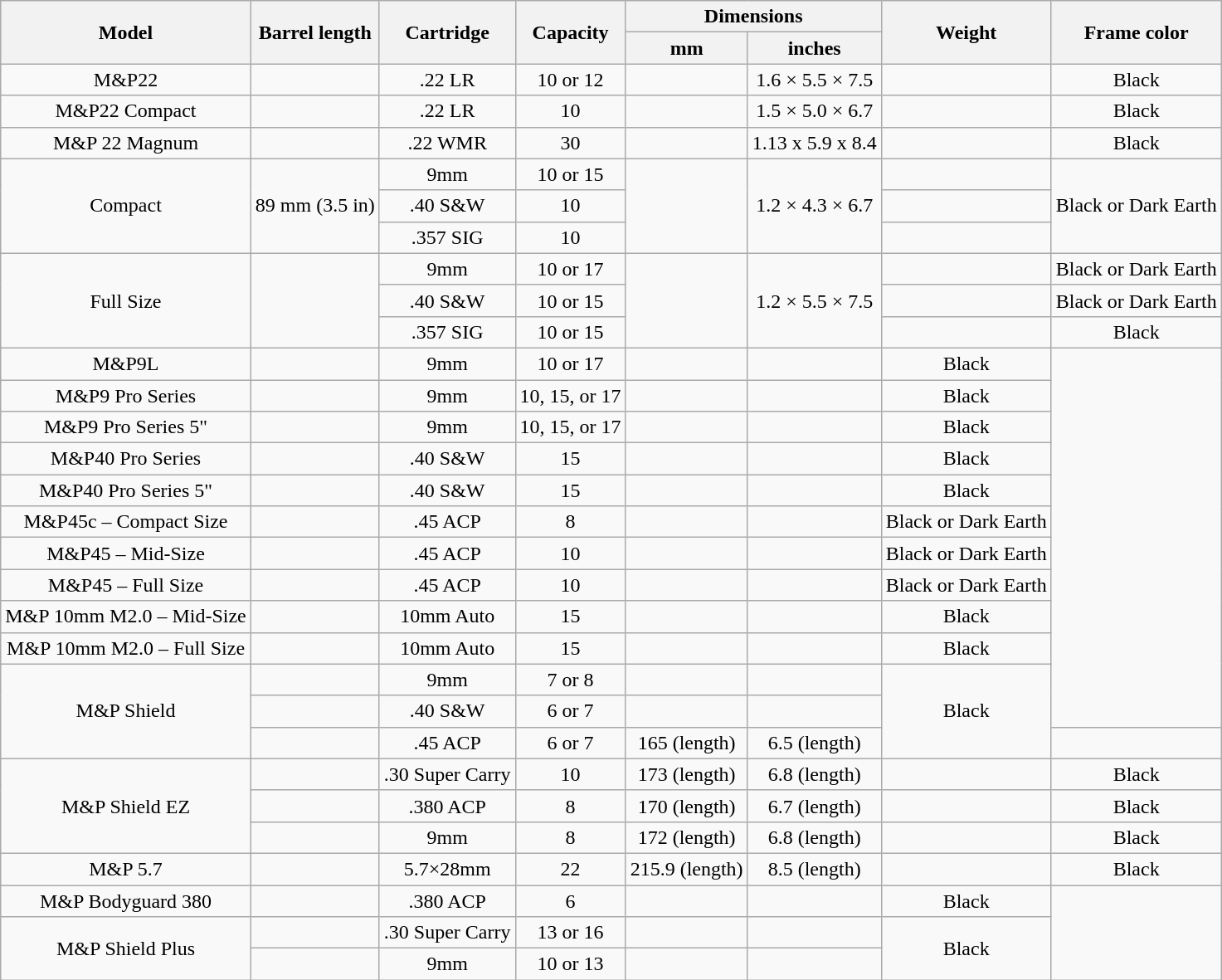<table class="wikitable" style="text-align: center;">
<tr>
<th scope="col" rowspan="2">Model</th>
<th scope="col" rowspan="2">Barrel length</th>
<th scope="col" rowspan="2">Cartridge</th>
<th scope="col" rowspan="2">Capacity</th>
<th scope="col" colspan="2">Dimensions</th>
<th scope="col" rowspan="2">Weight</th>
<th scope="col" rowspan="2">Frame color</th>
</tr>
<tr>
<th colspan="col">mm</th>
<th colspan="col">inches</th>
</tr>
<tr>
<td>M&P22</td>
<td></td>
<td>.22 LR</td>
<td>10 or 12</td>
<td></td>
<td>1.6 × 5.5 × 7.5</td>
<td></td>
<td>Black</td>
</tr>
<tr>
<td>M&P22 Compact</td>
<td></td>
<td>.22 LR</td>
<td>10</td>
<td></td>
<td>1.5 × 5.0 × 6.7</td>
<td></td>
<td>Black</td>
</tr>
<tr>
<td>M&P 22 Magnum</td>
<td></td>
<td>.22 WMR</td>
<td>30</td>
<td></td>
<td>1.13 x 5.9 x 8.4</td>
<td></td>
<td>Black</td>
</tr>
<tr>
<td rowspan="3">Compact</td>
<td rowspan="3">89 mm (3.5 in)</td>
<td>9mm</td>
<td>10 or 15</td>
<td rowspan="3"></td>
<td rowspan="3">1.2 × 4.3 × 6.7</td>
<td></td>
<td rowspan="3">Black or Dark Earth</td>
</tr>
<tr>
<td>.40 S&W</td>
<td>10</td>
<td></td>
</tr>
<tr>
<td>.357 SIG</td>
<td>10</td>
<td></td>
</tr>
<tr>
<td rowspan="3">Full Size</td>
<td rowspan="3"></td>
<td>9mm</td>
<td>10 or 17</td>
<td rowspan="3"></td>
<td rowspan="3">1.2 × 5.5 × 7.5</td>
<td></td>
<td>Black or Dark Earth</td>
</tr>
<tr>
<td>.40 S&W</td>
<td>10 or 15</td>
<td></td>
<td>Black or Dark Earth</td>
</tr>
<tr>
<td>.357 SIG</td>
<td>10 or 15</td>
<td></td>
<td>Black</td>
</tr>
<tr>
<td>M&P9L</td>
<td></td>
<td>9mm</td>
<td>10 or 17</td>
<td></td>
<td></td>
<td>Black</td>
</tr>
<tr>
<td>M&P9 Pro Series</td>
<td></td>
<td>9mm</td>
<td>10, 15, or 17</td>
<td></td>
<td></td>
<td>Black</td>
</tr>
<tr>
<td>M&P9 Pro Series 5"</td>
<td></td>
<td>9mm</td>
<td>10, 15, or 17</td>
<td></td>
<td></td>
<td>Black</td>
</tr>
<tr>
<td>M&P40 Pro Series</td>
<td></td>
<td>.40 S&W</td>
<td>15</td>
<td></td>
<td></td>
<td>Black</td>
</tr>
<tr>
<td>M&P40 Pro Series 5"</td>
<td></td>
<td>.40 S&W</td>
<td>15</td>
<td></td>
<td></td>
<td>Black</td>
</tr>
<tr>
<td>M&P45c – Compact Size</td>
<td></td>
<td>.45 ACP</td>
<td>8</td>
<td></td>
<td></td>
<td>Black or Dark Earth</td>
</tr>
<tr>
<td>M&P45 – Mid-Size</td>
<td></td>
<td>.45 ACP</td>
<td>10</td>
<td></td>
<td></td>
<td>Black or Dark Earth</td>
</tr>
<tr>
<td>M&P45 – Full Size</td>
<td></td>
<td>.45 ACP</td>
<td>10</td>
<td></td>
<td></td>
<td>Black or Dark Earth</td>
</tr>
<tr>
<td>M&P 10mm M2.0 – Mid-Size</td>
<td></td>
<td>10mm Auto</td>
<td>15</td>
<td></td>
<td></td>
<td>Black</td>
</tr>
<tr>
<td>M&P 10mm M2.0 – Full Size</td>
<td></td>
<td>10mm Auto</td>
<td>15</td>
<td></td>
<td></td>
<td>Black</td>
</tr>
<tr>
<td rowspan="3">M&P Shield</td>
<td></td>
<td>9mm</td>
<td>7 or 8</td>
<td></td>
<td></td>
<td rowspan="3">Black</td>
</tr>
<tr>
<td></td>
<td>.40 S&W</td>
<td>6 or 7</td>
<td></td>
<td></td>
</tr>
<tr>
<td></td>
<td>.45 ACP</td>
<td>6 or 7</td>
<td>165 (length)</td>
<td>6.5 (length)</td>
<td></td>
</tr>
<tr>
<td rowspan=3>M&P Shield EZ</td>
<td></td>
<td>.30 Super Carry</td>
<td>10</td>
<td>173 (length)</td>
<td>6.8 (length)</td>
<td></td>
<td>Black</td>
</tr>
<tr>
<td></td>
<td>.380 ACP</td>
<td>8</td>
<td>170 (length)</td>
<td>6.7 (length)</td>
<td></td>
<td>Black</td>
</tr>
<tr>
<td></td>
<td>9mm</td>
<td>8</td>
<td>172 (length)</td>
<td>6.8 (length)</td>
<td></td>
<td>Black</td>
</tr>
<tr>
<td>M&P 5.7</td>
<td></td>
<td>5.7×28mm</td>
<td>22</td>
<td>215.9 (length)</td>
<td>8.5 (length)</td>
<td></td>
<td>Black</td>
</tr>
<tr>
<td>M&P Bodyguard 380</td>
<td></td>
<td>.380 ACP</td>
<td>6</td>
<td></td>
<td></td>
<td>Black</td>
</tr>
<tr>
<td rowspan=2>M&P Shield Plus</td>
<td></td>
<td>.30 Super Carry</td>
<td>13 or 16</td>
<td></td>
<td></td>
<td rowspan=2>Black</td>
</tr>
<tr>
<td></td>
<td>9mm</td>
<td>10 or 13</td>
<td></td>
<td></td>
</tr>
</table>
